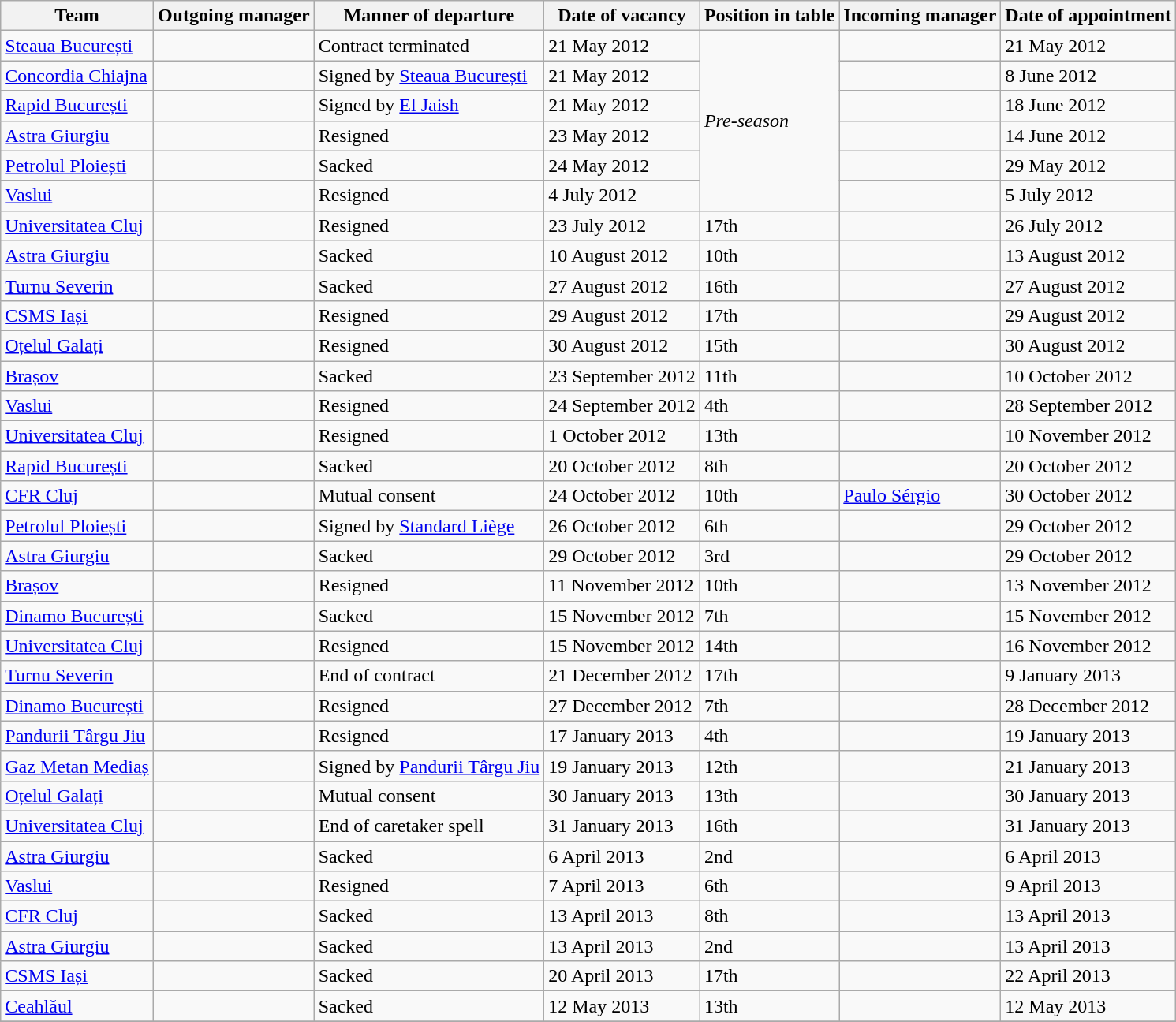<table class="wikitable sortable">
<tr>
<th>Team</th>
<th>Outgoing manager</th>
<th>Manner of departure</th>
<th>Date of vacancy</th>
<th>Position in table</th>
<th>Incoming manager</th>
<th>Date of appointment</th>
</tr>
<tr>
<td><a href='#'>Steaua București</a></td>
<td> </td>
<td>Contract terminated</td>
<td>21 May 2012</td>
<td rowspan=6><em>Pre-season</em></td>
<td> </td>
<td>21 May 2012</td>
</tr>
<tr>
<td><a href='#'>Concordia Chiajna</a></td>
<td> </td>
<td>Signed by <a href='#'>Steaua București</a></td>
<td>21 May 2012</td>
<td> </td>
<td>8 June 2012</td>
</tr>
<tr>
<td><a href='#'>Rapid București</a></td>
<td> </td>
<td>Signed by <a href='#'>El Jaish</a></td>
<td>21 May 2012</td>
<td> </td>
<td>18 June 2012</td>
</tr>
<tr>
<td><a href='#'>Astra Giurgiu</a></td>
<td> </td>
<td>Resigned</td>
<td>23 May 2012</td>
<td> </td>
<td>14 June 2012</td>
</tr>
<tr>
<td><a href='#'>Petrolul Ploiești</a></td>
<td> </td>
<td>Sacked</td>
<td>24 May 2012</td>
<td> </td>
<td>29 May 2012</td>
</tr>
<tr>
<td><a href='#'>Vaslui</a></td>
<td> </td>
<td>Resigned</td>
<td>4 July 2012</td>
<td> </td>
<td>5 July 2012</td>
</tr>
<tr>
<td><a href='#'>Universitatea Cluj</a></td>
<td> </td>
<td>Resigned</td>
<td>23 July 2012</td>
<td>17th</td>
<td> </td>
<td>26 July 2012</td>
</tr>
<tr>
<td><a href='#'>Astra Giurgiu</a></td>
<td> </td>
<td>Sacked</td>
<td>10 August 2012</td>
<td>10th</td>
<td> </td>
<td>13 August 2012</td>
</tr>
<tr>
<td><a href='#'>Turnu Severin</a></td>
<td> </td>
<td>Sacked</td>
<td>27 August 2012</td>
<td>16th</td>
<td> </td>
<td>27 August 2012</td>
</tr>
<tr>
<td><a href='#'>CSMS Iași</a></td>
<td> </td>
<td>Resigned</td>
<td>29 August 2012</td>
<td>17th</td>
<td> </td>
<td>29 August 2012</td>
</tr>
<tr>
<td><a href='#'>Oțelul Galați</a></td>
<td> </td>
<td>Resigned</td>
<td>30 August 2012</td>
<td>15th</td>
<td> </td>
<td>30 August 2012</td>
</tr>
<tr>
<td><a href='#'>Brașov</a></td>
<td> </td>
<td>Sacked</td>
<td>23 September 2012</td>
<td>11th</td>
<td> </td>
<td>10 October 2012</td>
</tr>
<tr>
<td><a href='#'>Vaslui</a></td>
<td> </td>
<td>Resigned</td>
<td>24 September 2012</td>
<td>4th</td>
<td> </td>
<td>28 September 2012</td>
</tr>
<tr>
<td><a href='#'>Universitatea Cluj</a></td>
<td> </td>
<td>Resigned</td>
<td>1 October 2012</td>
<td>13th</td>
<td> </td>
<td>10 November 2012</td>
</tr>
<tr>
<td><a href='#'>Rapid București</a></td>
<td> </td>
<td>Sacked</td>
<td>20 October 2012</td>
<td>8th</td>
<td> </td>
<td>20 October 2012</td>
</tr>
<tr>
<td><a href='#'>CFR Cluj</a></td>
<td> </td>
<td>Mutual consent</td>
<td>24 October 2012</td>
<td>10th</td>
<td> <a href='#'>Paulo Sérgio</a></td>
<td>30 October 2012</td>
</tr>
<tr>
<td><a href='#'>Petrolul Ploiești</a></td>
<td> </td>
<td>Signed by <a href='#'>Standard Liège</a></td>
<td>26 October 2012</td>
<td>6th</td>
<td> </td>
<td>29 October 2012</td>
</tr>
<tr>
<td><a href='#'>Astra Giurgiu</a></td>
<td> </td>
<td>Sacked</td>
<td>29 October 2012</td>
<td>3rd</td>
<td> </td>
<td>29 October 2012</td>
</tr>
<tr>
<td><a href='#'>Brașov</a></td>
<td> </td>
<td>Resigned</td>
<td>11 November 2012</td>
<td>10th</td>
<td> </td>
<td>13 November 2012</td>
</tr>
<tr>
<td><a href='#'>Dinamo București</a></td>
<td> </td>
<td>Sacked</td>
<td>15 November 2012</td>
<td>7th</td>
<td> </td>
<td>15 November 2012</td>
</tr>
<tr>
<td><a href='#'>Universitatea Cluj</a></td>
<td> </td>
<td>Resigned</td>
<td>15 November 2012</td>
<td>14th</td>
<td> </td>
<td>16 November 2012</td>
</tr>
<tr>
<td><a href='#'>Turnu Severin</a></td>
<td> </td>
<td>End of contract</td>
<td>21 December 2012</td>
<td>17th</td>
<td> </td>
<td>9 January 2013</td>
</tr>
<tr>
<td><a href='#'>Dinamo București</a></td>
<td> </td>
<td>Resigned</td>
<td>27 December 2012</td>
<td>7th</td>
<td> </td>
<td>28 December 2012</td>
</tr>
<tr>
<td><a href='#'>Pandurii Târgu Jiu</a></td>
<td> </td>
<td>Resigned</td>
<td>17 January 2013</td>
<td>4th</td>
<td> </td>
<td>19 January 2013</td>
</tr>
<tr>
<td><a href='#'>Gaz Metan Mediaș</a></td>
<td> </td>
<td>Signed by <a href='#'>Pandurii Târgu Jiu</a></td>
<td>19 January 2013</td>
<td>12th</td>
<td> </td>
<td>21 January 2013</td>
</tr>
<tr>
<td><a href='#'>Oțelul Galați</a></td>
<td> </td>
<td>Mutual consent</td>
<td>30 January 2013</td>
<td>13th</td>
<td> </td>
<td>30 January 2013</td>
</tr>
<tr>
<td><a href='#'>Universitatea Cluj</a></td>
<td> </td>
<td>End of caretaker spell</td>
<td>31 January 2013</td>
<td>16th</td>
<td> </td>
<td>31 January 2013</td>
</tr>
<tr>
<td><a href='#'>Astra Giurgiu</a></td>
<td> </td>
<td>Sacked</td>
<td>6 April 2013</td>
<td>2nd</td>
<td> </td>
<td>6 April 2013</td>
</tr>
<tr>
<td><a href='#'>Vaslui</a></td>
<td> </td>
<td>Resigned</td>
<td>7 April 2013</td>
<td>6th</td>
<td> </td>
<td>9 April 2013</td>
</tr>
<tr>
<td><a href='#'>CFR Cluj</a></td>
<td> </td>
<td>Sacked</td>
<td>13 April 2013</td>
<td>8th</td>
<td> </td>
<td>13 April 2013</td>
</tr>
<tr>
<td><a href='#'>Astra Giurgiu</a></td>
<td> </td>
<td>Sacked</td>
<td>13 April 2013</td>
<td>2nd</td>
<td> </td>
<td>13 April 2013</td>
</tr>
<tr>
<td><a href='#'>CSMS Iași</a></td>
<td> </td>
<td>Sacked</td>
<td>20 April 2013</td>
<td>17th</td>
<td> </td>
<td>22 April 2013</td>
</tr>
<tr>
<td><a href='#'>Ceahlăul</a></td>
<td> </td>
<td>Sacked</td>
<td>12 May 2013</td>
<td>13th</td>
<td> </td>
<td>12 May 2013</td>
</tr>
<tr>
</tr>
</table>
